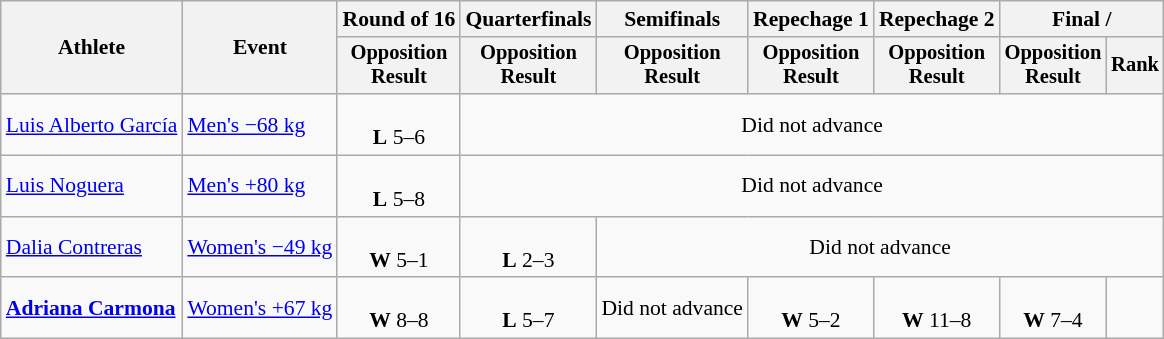<table class="wikitable" style="font-size:90%;">
<tr>
<th rowspan=2>Athlete</th>
<th rowspan=2>Event</th>
<th>Round of 16</th>
<th>Quarterfinals</th>
<th>Semifinals</th>
<th>Repechage 1</th>
<th>Repechage 2</th>
<th colspan=2>Final / </th>
</tr>
<tr style="font-size:95%">
<th>Opposition<br>Result</th>
<th>Opposition<br>Result</th>
<th>Opposition<br>Result</th>
<th>Opposition<br>Result</th>
<th>Opposition<br>Result</th>
<th>Opposition<br>Result</th>
<th>Rank</th>
</tr>
<tr align=center>
<td align=left><a href='#'>Luis Alberto García</a></td>
<td align=left><a href='#'>Men's −68 kg</a></td>
<td><br><strong>L</strong> 5–6</td>
<td colspan=6>Did not advance</td>
</tr>
<tr align=center>
<td align=left><a href='#'>Luis Noguera</a></td>
<td align=left><a href='#'>Men's +80 kg</a></td>
<td><br><strong>L</strong> 5–8</td>
<td colspan=6>Did not advance</td>
</tr>
<tr align=center>
<td align=left><a href='#'>Dalia Contreras</a></td>
<td align=left><a href='#'>Women's −49 kg</a></td>
<td><br><strong>W</strong> 5–1</td>
<td><br><strong>L</strong> 2–3</td>
<td colspan=5>Did not advance</td>
</tr>
<tr align=center>
<td align=left><strong><a href='#'>Adriana Carmona</a></strong></td>
<td align=left><a href='#'>Women's +67 kg</a></td>
<td><br><strong>W</strong> 8–8 </td>
<td><br><strong>L</strong> 5–7</td>
<td>Did not advance</td>
<td><br><strong>W</strong> 5–2</td>
<td><br><strong>W</strong> 11–8</td>
<td><br><strong>W</strong> 7–4</td>
<td></td>
</tr>
</table>
